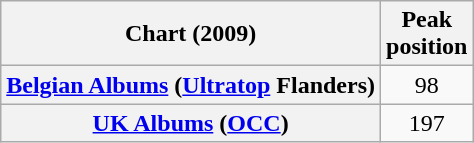<table class="wikitable plainrowheaders">
<tr>
<th scope="col">Chart (2009)</th>
<th scope="col">Peak<br>position</th>
</tr>
<tr>
<th scope="row"><a href='#'>Belgian Albums</a> (<a href='#'>Ultratop</a> Flanders)</th>
<td align="center">98</td>
</tr>
<tr>
<th scope="row"><a href='#'>UK Albums</a> (<a href='#'>OCC</a>)</th>
<td align="center">197</td>
</tr>
</table>
